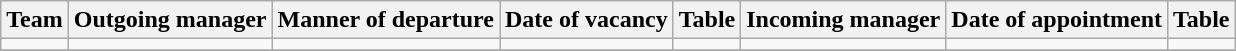<table class="wikitable sortable">
<tr>
<th>Team</th>
<th>Outgoing manager</th>
<th>Manner of departure</th>
<th>Date of vacancy</th>
<th>Table</th>
<th>Incoming manager</th>
<th>Date of appointment</th>
<th>Table</th>
</tr>
<tr>
<td></td>
<td></td>
<td></td>
<td></td>
<td></td>
<td></td>
<td></td>
<td></td>
</tr>
<tr>
</tr>
</table>
